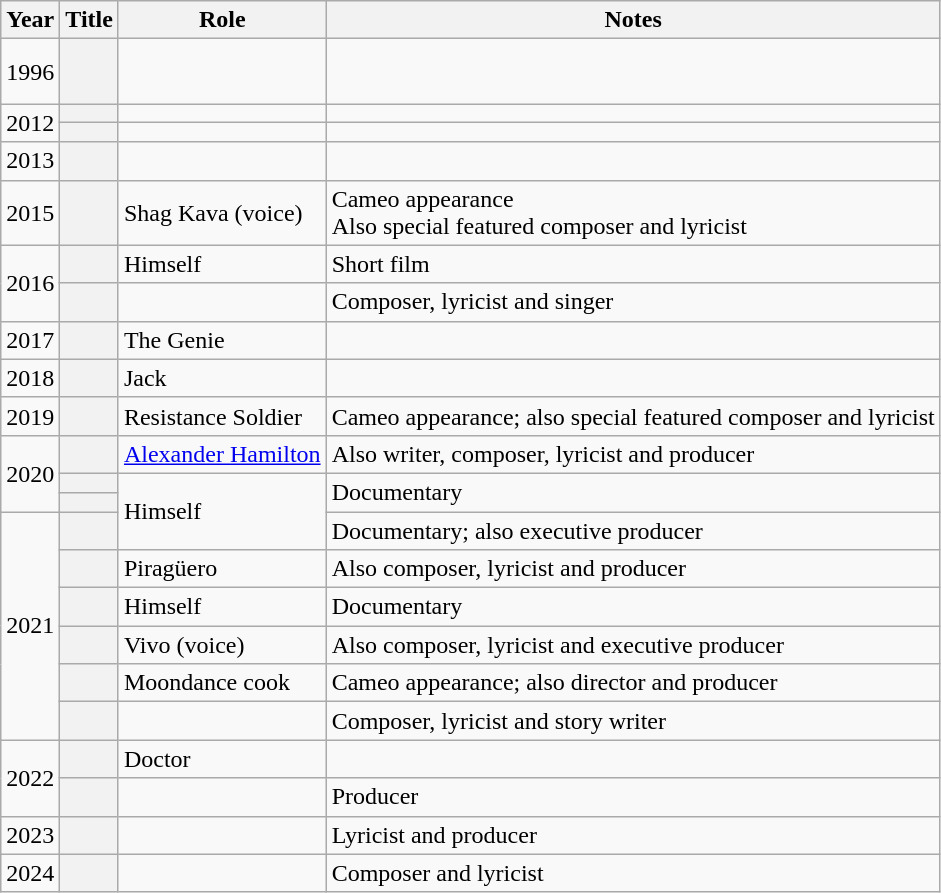<table class="wikitable plainrowheaders sortable">
<tr>
<th scope="col">Year</th>
<th scope="col">Title</th>
<th scope="col">Role</th>
<th scope="col" class="unsortable">Notes</th>
</tr>
<tr>
<td>1996</td>
<th scope="row"><em></em></th>
<td></td>
<td><br><br></td>
</tr>
<tr>
<td rowspan=2>2012</td>
<th scope="row"><em></em></th>
<td></td>
<td></td>
</tr>
<tr>
<th scope="row"><em></em></th>
<td></td>
<td></td>
</tr>
<tr>
<td>2013</td>
<th scope="row"><em></em></th>
<td></td>
<td></td>
</tr>
<tr>
<td>2015</td>
<th scope="row"><em></em></th>
<td>Shag Kava (voice)</td>
<td>Cameo appearance<br>Also special featured composer and lyricist</td>
</tr>
<tr>
<td rowspan=2>2016</td>
<th scope="row"><em></em></th>
<td>Himself</td>
<td>Short film</td>
</tr>
<tr>
<th scope="row"><em></em></th>
<td></td>
<td>Composer, lyricist and singer</td>
</tr>
<tr>
<td>2017</td>
<th scope="row"><em></em></th>
<td>The Genie</td>
<td></td>
</tr>
<tr>
<td>2018</td>
<th scope="row"><em></em></th>
<td>Jack</td>
<td></td>
</tr>
<tr>
<td>2019</td>
<th scope="row"><em></em></th>
<td>Resistance Soldier</td>
<td>Cameo appearance; also special featured composer and lyricist</td>
</tr>
<tr>
<td rowspan="3">2020</td>
<th scope="row"><em></em></th>
<td><a href='#'>Alexander Hamilton</a></td>
<td>Also writer, composer, lyricist and producer</td>
</tr>
<tr>
<th scope="row"><em></em></th>
<td rowspan="3">Himself</td>
<td rowspan="2">Documentary</td>
</tr>
<tr>
<th scope="row"><em></em></th>
</tr>
<tr>
<td rowspan="6">2021</td>
<th scope="row"><em></em></th>
<td>Documentary; also executive producer</td>
</tr>
<tr>
<th scope="row"><em></em></th>
<td>Piragüero</td>
<td>Also composer, lyricist and producer</td>
</tr>
<tr>
<th scope="row"><em></em></th>
<td>Himself</td>
<td>Documentary</td>
</tr>
<tr>
<th scope="row"><em></em></th>
<td>Vivo (voice)</td>
<td>Also composer, lyricist and executive producer</td>
</tr>
<tr>
<th scope="row"><em></em></th>
<td>Moondance cook</td>
<td>Cameo appearance; also director and producer</td>
</tr>
<tr>
<th scope="row"><em></em></th>
<td></td>
<td>Composer, lyricist and story writer</td>
</tr>
<tr>
<td rowspan="2">2022</td>
<th scope="row"><em></em></th>
<td>Doctor</td>
<td></td>
</tr>
<tr>
<th scope="row"><em></em></th>
<td></td>
<td>Producer</td>
</tr>
<tr>
<td>2023</td>
<th scope="row"><em></em></th>
<td></td>
<td>Lyricist and producer</td>
</tr>
<tr>
<td>2024</td>
<th scope="row"><em></em></th>
<td></td>
<td>Composer and lyricist</td>
</tr>
</table>
